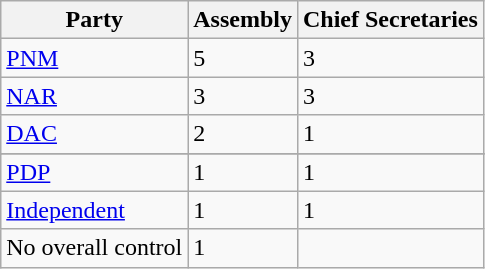<table class="wikitable sortable">
<tr>
<th>Party</th>
<th>Assembly</th>
<th>Chief Secretaries</th>
</tr>
<tr>
<td><a href='#'>PNM</a></td>
<td>5</td>
<td>3</td>
</tr>
<tr>
<td><a href='#'>NAR</a></td>
<td>3</td>
<td>3</td>
</tr>
<tr>
<td><a href='#'>DAC</a></td>
<td>2</td>
<td>1</td>
</tr>
<tr>
</tr>
<tr>
<td><a href='#'>PDP</a></td>
<td>1</td>
<td>1</td>
</tr>
<tr>
<td><a href='#'>Independent</a></td>
<td>1</td>
<td>1</td>
</tr>
<tr>
<td>No overall control</td>
<td>1</td>
<td></td>
</tr>
</table>
